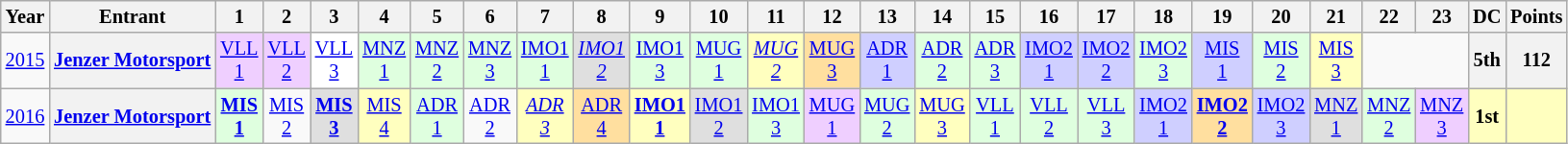<table class="wikitable" style="text-align:center; font-size:85%">
<tr>
<th>Year</th>
<th>Entrant</th>
<th>1</th>
<th>2</th>
<th>3</th>
<th>4</th>
<th>5</th>
<th>6</th>
<th>7</th>
<th>8</th>
<th>9</th>
<th>10</th>
<th>11</th>
<th>12</th>
<th>13</th>
<th>14</th>
<th>15</th>
<th>16</th>
<th>17</th>
<th>18</th>
<th>19</th>
<th>20</th>
<th>21</th>
<th>22</th>
<th>23</th>
<th>DC</th>
<th>Points</th>
</tr>
<tr>
<td><a href='#'>2015</a></td>
<th nowrap><a href='#'>Jenzer Motorsport</a></th>
<td style="background:#EFCFFF;"><a href='#'>VLL<br>1</a><br></td>
<td style="background:#EFCFFF;"><a href='#'>VLL<br>2</a><br></td>
<td style="background:#FFFFFF;"><a href='#'>VLL<br>3</a><br></td>
<td style="background:#DFFFDF;"><a href='#'>MNZ<br>1</a><br></td>
<td style="background:#DFFFDF;"><a href='#'>MNZ<br>2</a><br></td>
<td style="background:#DFFFDF;"><a href='#'>MNZ<br>3</a><br></td>
<td style="background:#DFFFDF;"><a href='#'>IMO1<br>1</a><br></td>
<td style="background:#DFDFDF;"><em><a href='#'>IMO1<br>2</a></em><br></td>
<td style="background:#DFFFDF;"><a href='#'>IMO1<br>3</a><br></td>
<td style="background:#DFFFDF;"><a href='#'>MUG<br>1</a><br></td>
<td style="background:#FFFFBF;"><em><a href='#'>MUG<br>2</a></em><br></td>
<td style="background:#FFDF9F;"><a href='#'>MUG<br>3</a><br></td>
<td style="background:#CFCFFF;"><a href='#'>ADR<br>1</a><br></td>
<td style="background:#DFFFDF;"><a href='#'>ADR<br>2</a><br></td>
<td style="background:#DFFFDF;"><a href='#'>ADR<br>3</a><br></td>
<td style="background:#CFCFFF;"><a href='#'>IMO2<br>1</a><br></td>
<td style="background:#CFCFFF;"><a href='#'>IMO2<br>2</a><br></td>
<td style="background:#DFFFDF;"><a href='#'>IMO2<br>3</a><br></td>
<td style="background:#CFCFFF;"><a href='#'>MIS<br>1</a><br></td>
<td style="background:#DFFFDF;"><a href='#'>MIS<br>2</a><br></td>
<td style="background:#FFFFBF;"><a href='#'>MIS<br>3</a><br></td>
<td colspan=2></td>
<th>5th</th>
<th>112</th>
</tr>
<tr>
<td><a href='#'>2016</a></td>
<th nowrap><a href='#'>Jenzer Motorsport</a></th>
<td style="background:#DFFFDF;"><strong><a href='#'>MIS<br>1</a></strong><br></td>
<td style="background:#;"><a href='#'>MIS<br>2</a></td>
<td style="background:#DFDFDF;"><strong><a href='#'>MIS<br>3</a></strong><br></td>
<td style="background:#FFFFBF;"><a href='#'>MIS<br>4</a><br></td>
<td style="background:#DFFFDF;"><a href='#'>ADR<br>1</a><br></td>
<td style="background:#;"><a href='#'>ADR<br>2</a></td>
<td style="background:#FFFFBF;"><em><a href='#'>ADR<br>3</a></em><br></td>
<td style="background:#FFDF9F;"><a href='#'>ADR<br>4</a><br></td>
<td style="background:#FFFFBF;"><strong><a href='#'>IMO1<br>1</a></strong><br></td>
<td style="background:#DFDFDF;"><a href='#'>IMO1<br>2</a><br></td>
<td style="background:#DFFFDF;"><a href='#'>IMO1<br>3</a><br></td>
<td style="background:#EFCFFF;"><a href='#'>MUG<br>1</a><br></td>
<td style="background:#DFFFDF;"><a href='#'>MUG<br>2</a><br></td>
<td style="background:#FFFFBF;"><a href='#'>MUG<br>3</a><br></td>
<td style="background:#DFFFDF;"><a href='#'>VLL<br>1</a><br></td>
<td style="background:#DFFFDF;"><a href='#'>VLL<br>2</a><br></td>
<td style="background:#DFFFDF;"><a href='#'>VLL<br>3</a><br></td>
<td style="background:#CFCFFF;"><a href='#'>IMO2<br>1</a><br></td>
<td style="background:#FFDF9F;"><strong><a href='#'>IMO2<br>2</a></strong><br></td>
<td style="background:#CFCFFF;"><a href='#'>IMO2<br>3</a><br></td>
<td style="background:#DFDFDF;"><a href='#'>MNZ<br>1</a><br></td>
<td style="background:#DFFFDF;"><a href='#'>MNZ<br>2</a><br></td>
<td style="background:#EFCFFF;"><a href='#'>MNZ<br>3</a><br></td>
<th style="background:#FFFFBF;">1st</th>
<th style="background:#FFFFBF;"></th>
</tr>
</table>
